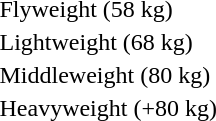<table>
<tr>
<td rowspan=2>Flyweight (58 kg)<br></td>
<td rowspan=2></td>
<td rowspan=2></td>
<td></td>
</tr>
<tr>
<td></td>
</tr>
<tr>
<td rowspan=2>Lightweight (68 kg)<br></td>
<td rowspan=2></td>
<td rowspan=2></td>
<td></td>
</tr>
<tr>
<td></td>
</tr>
<tr>
<td rowspan=2>Middleweight (80 kg)<br></td>
<td rowspan=2></td>
<td rowspan=2></td>
<td></td>
</tr>
<tr>
<td></td>
</tr>
<tr>
<td rowspan=2>Heavyweight (+80 kg)<br></td>
<td rowspan=2></td>
<td rowspan=2></td>
<td></td>
</tr>
<tr>
<td></td>
</tr>
</table>
